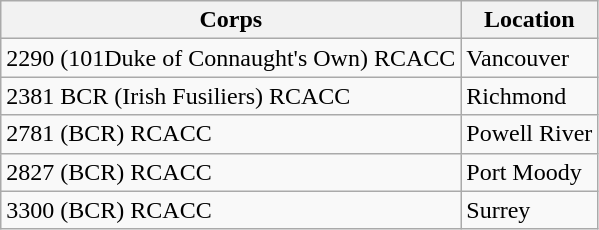<table class="wikitable">
<tr>
<th>Corps</th>
<th>Location</th>
</tr>
<tr>
<td>2290 (101Duke of Connaught's Own) RCACC</td>
<td>Vancouver</td>
</tr>
<tr>
<td>2381 BCR (Irish Fusiliers) RCACC</td>
<td>Richmond</td>
</tr>
<tr>
<td>2781 (BCR) RCACC</td>
<td>Powell River</td>
</tr>
<tr>
<td>2827 (BCR) RCACC</td>
<td>Port Moody</td>
</tr>
<tr>
<td>3300 (BCR) RCACC</td>
<td>Surrey</td>
</tr>
</table>
